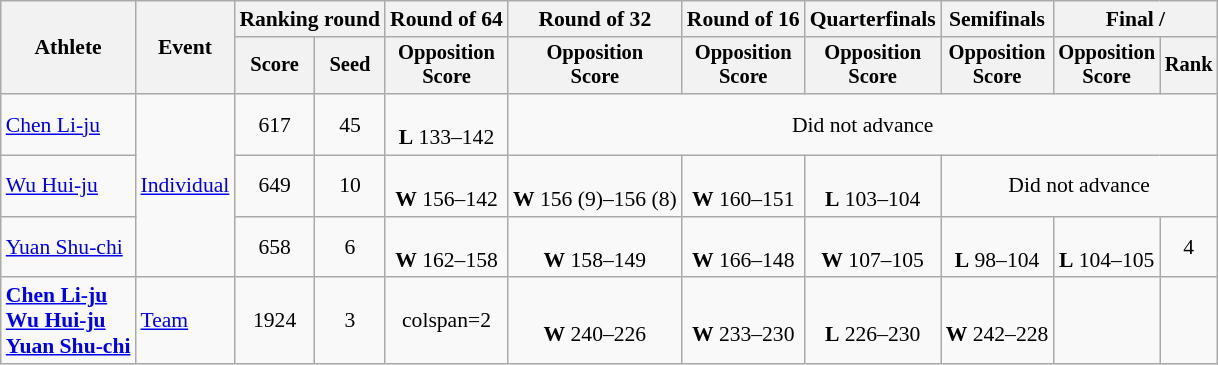<table class="wikitable" style="font-size:90%">
<tr>
<th rowspan="2">Athlete</th>
<th rowspan="2">Event</th>
<th colspan="2">Ranking round</th>
<th>Round of 64</th>
<th>Round of 32</th>
<th>Round of 16</th>
<th>Quarterfinals</th>
<th>Semifinals</th>
<th colspan="2">Final / </th>
</tr>
<tr style="font-size:95%">
<th>Score</th>
<th>Seed</th>
<th>Opposition<br>Score</th>
<th>Opposition<br>Score</th>
<th>Opposition<br>Score</th>
<th>Opposition<br>Score</th>
<th>Opposition<br>Score</th>
<th>Opposition<br>Score</th>
<th>Rank</th>
</tr>
<tr align=center>
<td align=left><a href='#'>Chen Li-ju</a></td>
<td align=left rowspan=3><a href='#'>Individual</a></td>
<td>617</td>
<td>45</td>
<td><br><strong>L</strong> 133–142</td>
<td colspan=6>Did not advance</td>
</tr>
<tr align=center>
<td align=left><a href='#'>Wu Hui-ju</a></td>
<td>649</td>
<td>10</td>
<td><br><strong>W</strong> 156–142</td>
<td><br><strong>W</strong> 156 (9)–156 (8)</td>
<td><br><strong>W</strong> 160–151</td>
<td><br><strong>L</strong> 103–104</td>
<td colspan=3>Did not advance</td>
</tr>
<tr align=center>
<td align=left><a href='#'>Yuan Shu-chi</a></td>
<td>658</td>
<td>6</td>
<td><br><strong>W</strong> 162–158</td>
<td><br><strong>W</strong> 158–149</td>
<td><br><strong>W</strong> 166–148</td>
<td><br><strong>W</strong> 107–105</td>
<td><br><strong>L</strong> 98–104</td>
<td><br><strong>L</strong> 104–105</td>
<td>4</td>
</tr>
<tr align=center>
<td align=left><strong><a href='#'>Chen Li-ju</a><br><a href='#'>Wu Hui-ju</a><br><a href='#'>Yuan Shu-chi</a></strong></td>
<td align=left><a href='#'>Team</a></td>
<td>1924</td>
<td>3</td>
<td>colspan=2 </td>
<td><br><strong>W</strong> 240–226</td>
<td><br><strong>W</strong> 233–230</td>
<td><br><strong>L</strong> 226–230</td>
<td><br><strong>W</strong> 242–228</td>
<td></td>
</tr>
</table>
